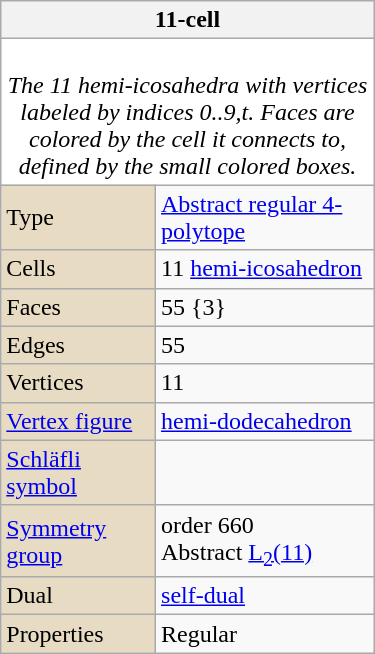<table class="wikitable" align="right" style="margin-left:10px" width="250">
<tr>
<th bgcolor=#e7dcc3 colspan=2>11-cell</th>
</tr>
<tr>
<td bgcolor=#ffffff align=center colspan=2><br><em>The 11 hemi-icosahedra with vertices labeled by indices 0..9,t. Faces are colored by the cell it connects to, defined by the small colored boxes.</em></td>
</tr>
<tr>
<td bgcolor=#e7dcc3>Type</td>
<td><a href='#'>Abstract regular 4-polytope</a></td>
</tr>
<tr>
<td bgcolor=#e7dcc3>Cells</td>
<td>11 <a href='#'>hemi-icosahedron</a><br></td>
</tr>
<tr>
<td bgcolor=#e7dcc3>Faces</td>
<td>55 {3}</td>
</tr>
<tr>
<td bgcolor=#e7dcc3>Edges</td>
<td>55</td>
</tr>
<tr>
<td bgcolor=#e7dcc3>Vertices</td>
<td>11</td>
</tr>
<tr>
<td bgcolor=#e7dcc3><a href='#'>Vertex figure</a></td>
<td><a href='#'>hemi-dodecahedron</a></td>
</tr>
<tr>
<td bgcolor=#e7dcc3><a href='#'>Schläfli symbol</a></td>
<td></td>
</tr>
<tr>
<td bgcolor=#e7dcc3><a href='#'>Symmetry group</a></td>
<td>order 660<br>Abstract <a href='#'>L<sub>2</sub>(11)</a></td>
</tr>
<tr>
<td bgcolor=#e7dcc3>Dual</td>
<td><a href='#'>self-dual</a></td>
</tr>
<tr>
<td bgcolor=#e7dcc3>Properties</td>
<td>Regular</td>
</tr>
</table>
